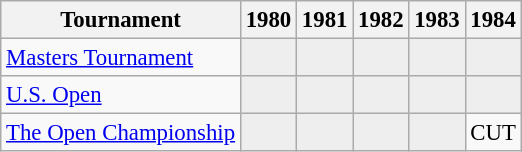<table class="wikitable" style="font-size:95%;text-align:center;">
<tr>
<th>Tournament</th>
<th>1980</th>
<th>1981</th>
<th>1982</th>
<th>1983</th>
<th>1984</th>
</tr>
<tr>
<td align=left><a href='#'>Masters Tournament</a></td>
<td style="background:#eeeeee;"></td>
<td style="background:#eeeeee;"></td>
<td style="background:#eeeeee;"></td>
<td style="background:#eeeeee;"></td>
<td style="background:#eeeeee;"></td>
</tr>
<tr>
<td align=left><a href='#'>U.S. Open</a></td>
<td style="background:#eeeeee;"></td>
<td style="background:#eeeeee;"></td>
<td style="background:#eeeeee;"></td>
<td style="background:#eeeeee;"></td>
<td style="background:#eeeeee;"></td>
</tr>
<tr>
<td align=left><a href='#'>The Open Championship</a></td>
<td style="background:#eeeeee;"></td>
<td style="background:#eeeeee;"></td>
<td style="background:#eeeeee;"></td>
<td style="background:#eeeeee;"></td>
<td>CUT</td>
</tr>
</table>
